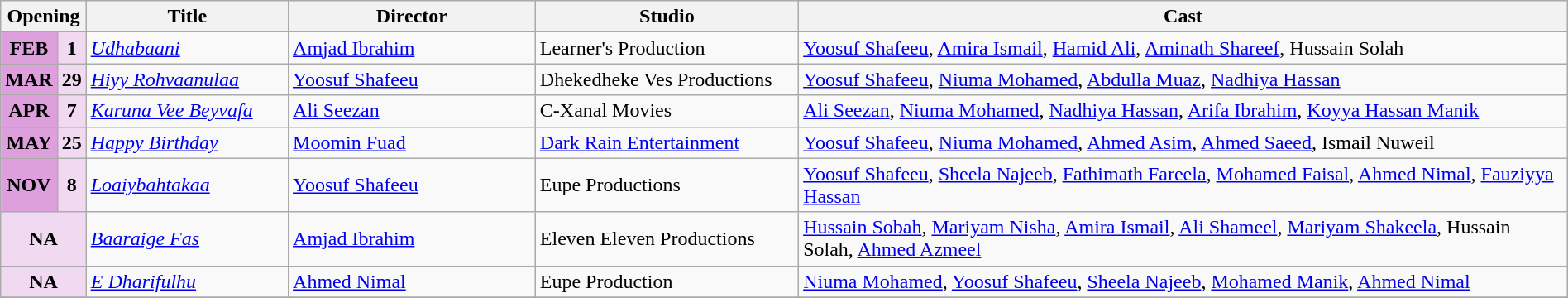<table class="wikitable plainrowheaders" width="100%">
<tr>
<th scope="col" colspan="2" width=4%>Opening</th>
<th scope="col" width=13%>Title</th>
<th scope="col" width=16%>Director</th>
<th scope="col" width=17%>Studio</th>
<th scope="col" width=50%>Cast</th>
</tr>
<tr>
<td style="text-align:center; background:plum; textcolor:#000;"><strong>FEB</strong></td>
<td style="text-align:center; background:#f1daf1;"><strong>1</strong></td>
<td><em><a href='#'>Udhabaani</a></em></td>
<td><a href='#'>Amjad Ibrahim</a></td>
<td>Learner's Production</td>
<td><a href='#'>Yoosuf Shafeeu</a>, <a href='#'>Amira Ismail</a>, <a href='#'>Hamid Ali</a>, <a href='#'>Aminath Shareef</a>, Hussain Solah</td>
</tr>
<tr>
<td style="text-align:center; background:plum; textcolor:#000;"><strong>MAR</strong></td>
<td style="text-align:center; background:#f1daf1;"><strong>29</strong></td>
<td><em><a href='#'>Hiyy Rohvaanulaa</a></em></td>
<td><a href='#'>Yoosuf Shafeeu</a></td>
<td>Dhekedheke Ves Productions</td>
<td><a href='#'>Yoosuf Shafeeu</a>, <a href='#'>Niuma Mohamed</a>, <a href='#'>Abdulla Muaz</a>, <a href='#'>Nadhiya Hassan</a></td>
</tr>
<tr>
<td style="text-align:center; background:plum; textcolor:#000;"><strong>APR</strong></td>
<td style="text-align:center; background:#f1daf1;"><strong>7</strong></td>
<td><em><a href='#'>Karuna Vee Beyvafa</a></em></td>
<td><a href='#'>Ali Seezan</a></td>
<td>C-Xanal Movies</td>
<td><a href='#'>Ali Seezan</a>, <a href='#'>Niuma Mohamed</a>, <a href='#'>Nadhiya Hassan</a>, <a href='#'>Arifa Ibrahim</a>, <a href='#'>Koyya Hassan Manik</a></td>
</tr>
<tr>
<td style="text-align:center; background:plum; textcolor:#000;"><strong>MAY</strong></td>
<td style="text-align:center; background:#f1daf1;"><strong>25</strong></td>
<td><em><a href='#'>Happy Birthday</a></em></td>
<td><a href='#'>Moomin Fuad</a></td>
<td><a href='#'>Dark Rain Entertainment</a></td>
<td><a href='#'>Yoosuf Shafeeu</a>, <a href='#'>Niuma Mohamed</a>, <a href='#'>Ahmed Asim</a>, <a href='#'>Ahmed Saeed</a>, Ismail Nuweil</td>
</tr>
<tr>
<td style="text-align:center; background:plum; textcolor:#000;"><strong>NOV</strong></td>
<td style="text-align:center; background:#f1daf1;"><strong>8</strong></td>
<td><em><a href='#'>Loaiybahtakaa</a></em></td>
<td><a href='#'>Yoosuf Shafeeu</a></td>
<td>Eupe Productions</td>
<td><a href='#'>Yoosuf Shafeeu</a>, <a href='#'>Sheela Najeeb</a>, <a href='#'>Fathimath Fareela</a>, <a href='#'>Mohamed Faisal</a>, <a href='#'>Ahmed Nimal</a>, <a href='#'>Fauziyya Hassan</a></td>
</tr>
<tr>
<td style="text-align:center; background:#f1daf1;" colspan="2"><strong>NA</strong></td>
<td><em><a href='#'>Baaraige Fas</a></em></td>
<td><a href='#'>Amjad Ibrahim</a></td>
<td>Eleven Eleven Productions</td>
<td><a href='#'>Hussain Sobah</a>, <a href='#'>Mariyam Nisha</a>, <a href='#'>Amira Ismail</a>, <a href='#'>Ali Shameel</a>, <a href='#'>Mariyam Shakeela</a>, Hussain Solah, <a href='#'>Ahmed Azmeel</a></td>
</tr>
<tr>
<td style="text-align:center; background:#f1daf1;" colspan="2"><strong>NA</strong></td>
<td><em><a href='#'>E Dharifulhu</a></em></td>
<td><a href='#'>Ahmed Nimal</a></td>
<td>Eupe Production</td>
<td><a href='#'>Niuma Mohamed</a>, <a href='#'>Yoosuf Shafeeu</a>, <a href='#'>Sheela Najeeb</a>, <a href='#'>Mohamed Manik</a>, <a href='#'>Ahmed Nimal</a></td>
</tr>
<tr>
</tr>
</table>
